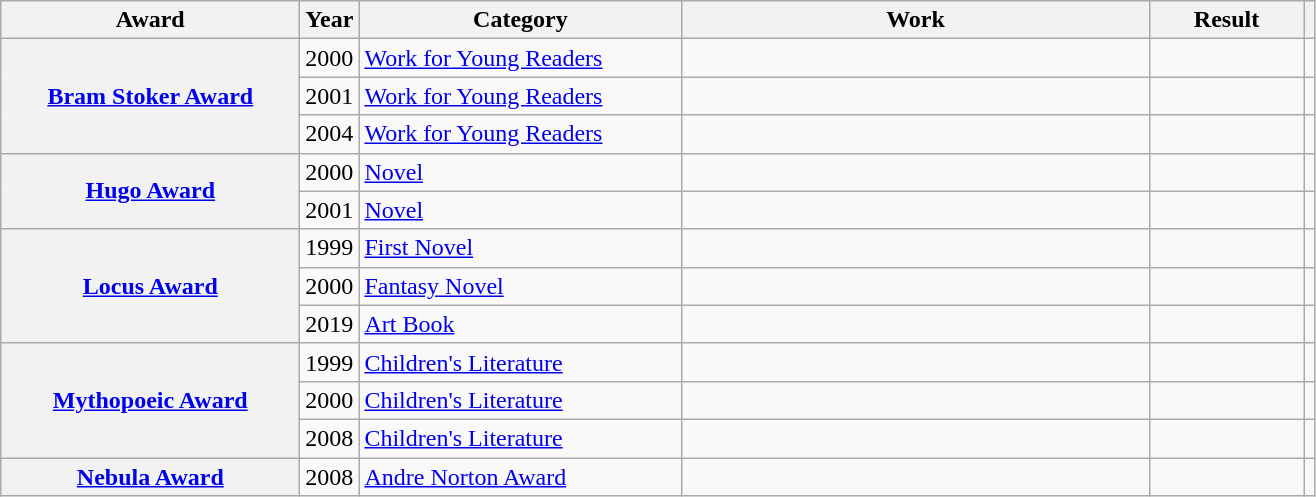<table class="wikitable sortable plainrowheaders">
<tr>
<th scope=col style="width: 12em">Award</th>
<th scope=col>Year</th>
<th scope=col style="width: 13em">Category</th>
<th scope=col style="width: 19em">Work</th>
<th scope=col style="width: 6em">Result</th>
<th scope=col class=unsortable></th>
</tr>
<tr>
<th scope=row style="text-align: center" rowspan=3><a href='#'>Bram Stoker Award</a></th>
<td style="text-align: center">2000</td>
<td><a href='#'>Work for Young Readers</a></td>
<td><em></em></td>
<td></td>
<td style="text-align: center"></td>
</tr>
<tr>
<td style="text-align: center">2001</td>
<td><a href='#'>Work for Young Readers</a></td>
<td><em></em></td>
<td></td>
<td style="text-align: center"></td>
</tr>
<tr>
<td style="text-align: center">2004</td>
<td><a href='#'>Work for Young Readers</a></td>
<td><em></em></td>
<td></td>
<td style="text-align: center"></td>
</tr>
<tr>
<th scope=row style="text-align: center" rowspan=2><a href='#'>Hugo Award</a></th>
<td style="text-align: center">2000</td>
<td><a href='#'>Novel</a></td>
<td><em></em></td>
<td></td>
<td style="text-align: center"></td>
</tr>
<tr>
<td style="text-align: center">2001</td>
<td><a href='#'>Novel</a></td>
<td><em></em></td>
<td></td>
<td style="text-align: center"></td>
</tr>
<tr>
<th scope=row style="text-align: center" rowspan=3><a href='#'>Locus Award</a></th>
<td style="text-align: center">1999</td>
<td><a href='#'>First Novel</a></td>
<td><em></em></td>
<td></td>
<td style="text-align: center"></td>
</tr>
<tr>
<td style="text-align: center">2000</td>
<td><a href='#'>Fantasy Novel</a></td>
<td><em></em></td>
<td></td>
<td style="text-align: center"></td>
</tr>
<tr>
<td style="text-align: center">2019</td>
<td><a href='#'>Art Book</a></td>
<td></td>
<td></td>
<td style="text-align: center"></td>
</tr>
<tr>
<th scope=row style="text-align: center" rowspan=3><a href='#'>Mythopoeic Award</a></th>
<td style="text-align: center">1999</td>
<td><a href='#'>Children's Literature</a></td>
<td><em></em></td>
<td></td>
<td style="text-align: center"></td>
</tr>
<tr>
<td style="text-align: center">2000</td>
<td><a href='#'>Children's Literature</a></td>
<td><em></em></td>
<td></td>
<td style="text-align: center"></td>
</tr>
<tr>
<td style="text-align: center">2008</td>
<td><a href='#'>Children's Literature</a></td>
<td></td>
<td></td>
<td style="text-align: center"></td>
</tr>
<tr>
<th scope=row style="text-align: center"><a href='#'>Nebula Award</a></th>
<td style="text-align: center">2008</td>
<td><a href='#'>Andre Norton Award</a></td>
<td><em></em></td>
<td></td>
<td style="text-align: center"></td>
</tr>
</table>
